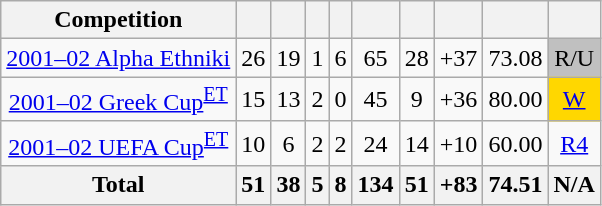<table class="wikitable" style="text-align:center">
<tr>
<th>Competition</th>
<th></th>
<th></th>
<th></th>
<th></th>
<th></th>
<th></th>
<th></th>
<th></th>
<th></th>
</tr>
<tr>
<td><a href='#'>2001–02 Alpha Ethniki</a></td>
<td>26</td>
<td>19</td>
<td>1</td>
<td>6</td>
<td>65</td>
<td>28</td>
<td>+37</td>
<td>73.08</td>
<td bgcolor=#C0C0C0>R/U</td>
</tr>
<tr>
<td><a href='#'>2001–02 Greek Cup</a><sup><a href='#'>ET</a></sup></td>
<td>15</td>
<td>13</td>
<td>2</td>
<td>0</td>
<td>45</td>
<td>9</td>
<td>+36</td>
<td>80.00</td>
<td bgcolor=#FFD700><a href='#'>W</a></td>
</tr>
<tr>
<td><a href='#'>2001–02 UEFA Cup</a><sup><a href='#'>ET</a></sup></td>
<td>10</td>
<td>6</td>
<td>2</td>
<td>2</td>
<td>24</td>
<td>14</td>
<td>+10</td>
<td>60.00</td>
<td><a href='#'>R4</a></td>
</tr>
<tr>
<th>Total</th>
<th>51</th>
<th>38</th>
<th>5</th>
<th>8</th>
<th>134</th>
<th>51</th>
<th>+83</th>
<th>74.51</th>
<th>N/A</th>
</tr>
</table>
